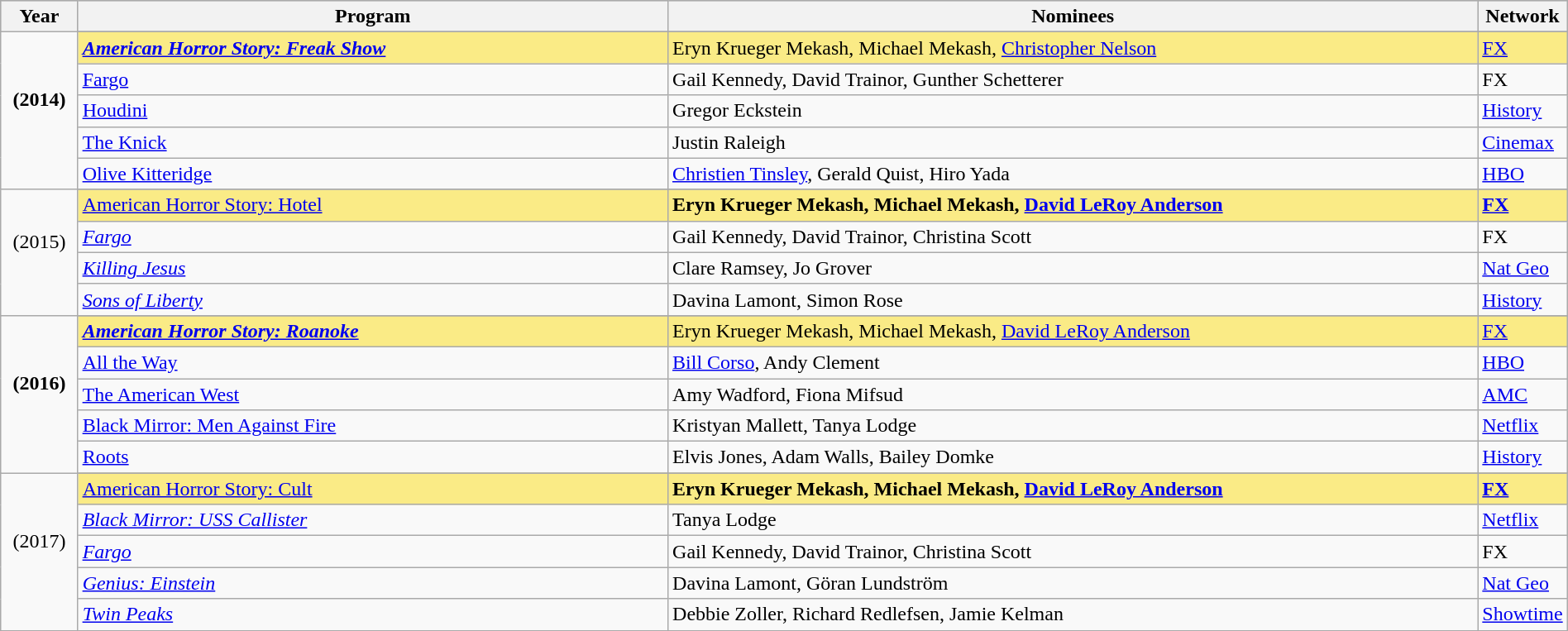<table class="wikitable" style="width:100%">
<tr bgcolor="#bebebe">
<th width="5%">Year</th>
<th width="40%">Program</th>
<th width="55%">Nominees</th>
<th width="5%">Network</th>
</tr>
<tr>
<td rowspan=6 style="text-align:center"><strong>(2014)</strong><br> <br></td>
</tr>
<tr style="background:#FAEB86">
<td><strong><em><a href='#'>American Horror Story: Freak Show</a><em> <strong></td>
<td></strong>Eryn Krueger Mekash, Michael Mekash, <a href='#'>Christopher Nelson</a><strong></td>
<td></strong><a href='#'>FX</a><strong></td>
</tr>
<tr>
<td></em><a href='#'>Fargo</a><em></td>
<td>Gail Kennedy, David Trainor, Gunther Schetterer</td>
<td>FX</td>
</tr>
<tr>
<td></em><a href='#'>Houdini</a><em></td>
<td>Gregor Eckstein</td>
<td><a href='#'>History</a></td>
</tr>
<tr>
<td></em><a href='#'>The Knick</a><em></td>
<td>Justin Raleigh</td>
<td><a href='#'>Cinemax</a></td>
</tr>
<tr>
<td></em><a href='#'>Olive Kitteridge</a><em></td>
<td><a href='#'>Christien Tinsley</a>, Gerald Quist, Hiro Yada</td>
<td><a href='#'>HBO</a></td>
</tr>
<tr>
<td rowspan=5 style="text-align:center"></strong>(2015)<strong><br> <br></td>
</tr>
<tr style="background:#FAEB86">
<td></em></strong><a href='#'>American Horror Story: Hotel</a></em> </strong></td>
<td><strong>Eryn Krueger Mekash, Michael Mekash, <a href='#'>David LeRoy Anderson</a></strong></td>
<td><strong><a href='#'>FX</a></strong></td>
</tr>
<tr>
<td><em><a href='#'>Fargo</a></em></td>
<td>Gail Kennedy, David Trainor, Christina Scott</td>
<td>FX</td>
</tr>
<tr>
<td><em><a href='#'>Killing Jesus</a></em></td>
<td>Clare Ramsey, Jo Grover</td>
<td><a href='#'>Nat Geo</a></td>
</tr>
<tr>
<td><em><a href='#'>Sons of Liberty</a></em></td>
<td>Davina Lamont, Simon Rose</td>
<td><a href='#'>History</a></td>
</tr>
<tr>
<td rowspan=6 style="text-align:center"><strong>(2016)</strong><br> <br></td>
</tr>
<tr style="background:#FAEB86">
<td><strong><em><a href='#'>American Horror Story: Roanoke</a><em> <strong></td>
<td></strong>Eryn Krueger Mekash, Michael Mekash, <a href='#'>David LeRoy Anderson</a><strong></td>
<td></strong><a href='#'>FX</a><strong></td>
</tr>
<tr>
<td></em><a href='#'>All the Way</a><em></td>
<td><a href='#'>Bill Corso</a>, Andy Clement</td>
<td><a href='#'>HBO</a></td>
</tr>
<tr>
<td></em><a href='#'>The American West</a><em></td>
<td>Amy Wadford, Fiona Mifsud</td>
<td><a href='#'>AMC</a></td>
</tr>
<tr>
<td></em><a href='#'>Black Mirror: Men Against Fire</a><em></td>
<td>Kristyan Mallett, Tanya Lodge</td>
<td><a href='#'>Netflix</a></td>
</tr>
<tr>
<td></em><a href='#'>Roots</a><em></td>
<td>Elvis Jones, Adam Walls, Bailey Domke</td>
<td><a href='#'>History</a></td>
</tr>
<tr>
<td rowspan=6 style="text-align:center"></strong>(2017)<strong><br> <br></td>
</tr>
<tr style="background:#FAEB86">
<td></em></strong><a href='#'>American Horror Story: Cult</a></em> </strong></td>
<td><strong>Eryn Krueger Mekash, Michael Mekash, <a href='#'>David LeRoy Anderson</a></strong></td>
<td><strong><a href='#'>FX</a></strong></td>
</tr>
<tr>
<td><em><a href='#'>Black Mirror: USS Callister</a></em></td>
<td>Tanya Lodge</td>
<td><a href='#'>Netflix</a></td>
</tr>
<tr>
<td><em><a href='#'>Fargo</a></em></td>
<td>Gail Kennedy, David Trainor, Christina Scott</td>
<td>FX</td>
</tr>
<tr>
<td><em><a href='#'>Genius: Einstein</a></em></td>
<td>Davina Lamont, Göran Lundström</td>
<td><a href='#'>Nat Geo</a></td>
</tr>
<tr>
<td><em><a href='#'>Twin Peaks</a></em></td>
<td>Debbie Zoller, Richard Redlefsen, Jamie Kelman</td>
<td><a href='#'>Showtime</a></td>
</tr>
<tr>
</tr>
</table>
